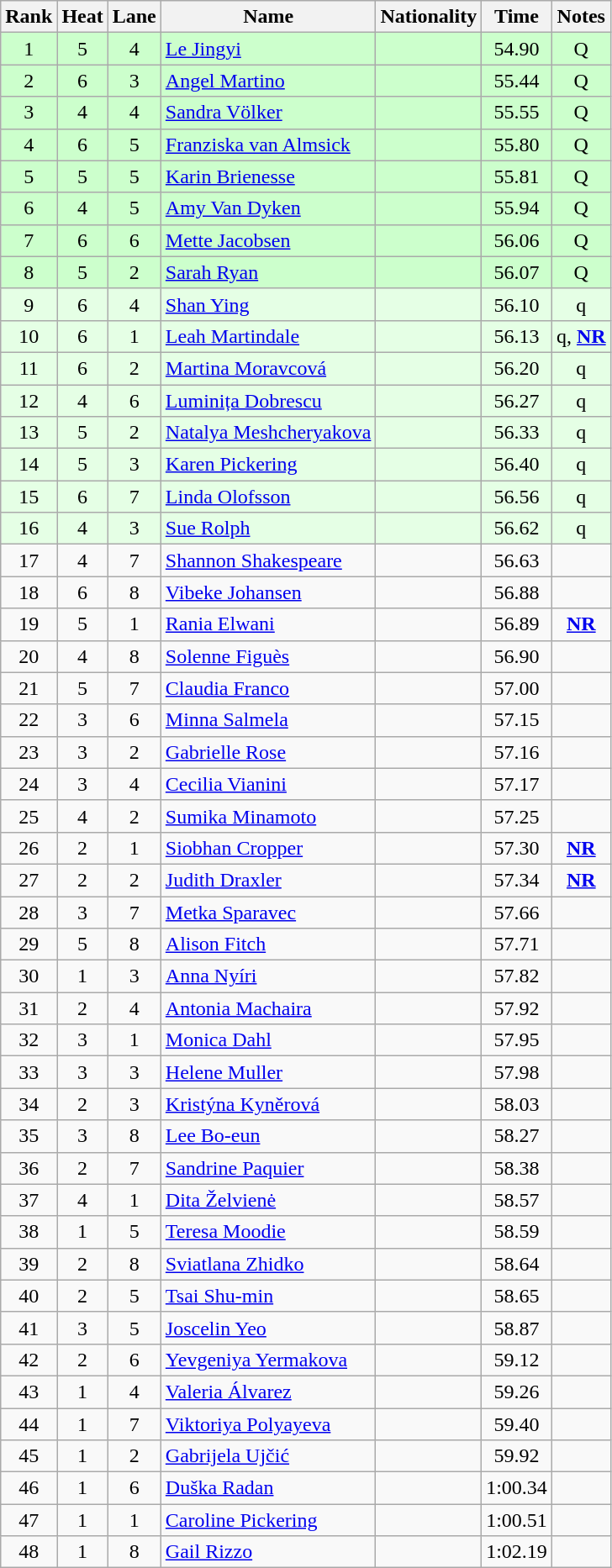<table class="wikitable sortable" style="text-align:center">
<tr>
<th>Rank</th>
<th>Heat</th>
<th>Lane</th>
<th>Name</th>
<th>Nationality</th>
<th>Time</th>
<th>Notes</th>
</tr>
<tr bgcolor=#cfc>
<td>1</td>
<td>5</td>
<td>4</td>
<td align=left><a href='#'>Le Jingyi</a></td>
<td align=left></td>
<td>54.90</td>
<td>Q</td>
</tr>
<tr bgcolor=#cfc>
<td>2</td>
<td>6</td>
<td>3</td>
<td align=left><a href='#'>Angel Martino</a></td>
<td align=left></td>
<td>55.44</td>
<td>Q</td>
</tr>
<tr bgcolor=#cfc>
<td>3</td>
<td>4</td>
<td>4</td>
<td align=left><a href='#'>Sandra Völker</a></td>
<td align=left></td>
<td>55.55</td>
<td>Q</td>
</tr>
<tr bgcolor=#cfc>
<td>4</td>
<td>6</td>
<td>5</td>
<td align=left><a href='#'>Franziska van Almsick</a></td>
<td align=left></td>
<td>55.80</td>
<td>Q</td>
</tr>
<tr bgcolor=#cfc>
<td>5</td>
<td>5</td>
<td>5</td>
<td align=left><a href='#'>Karin Brienesse</a></td>
<td align=left></td>
<td>55.81</td>
<td>Q</td>
</tr>
<tr bgcolor=#cfc>
<td>6</td>
<td>4</td>
<td>5</td>
<td align=left><a href='#'>Amy Van Dyken</a></td>
<td align=left></td>
<td>55.94</td>
<td>Q</td>
</tr>
<tr bgcolor=#cfc>
<td>7</td>
<td>6</td>
<td>6</td>
<td align=left><a href='#'>Mette Jacobsen</a></td>
<td align=left></td>
<td>56.06</td>
<td>Q</td>
</tr>
<tr bgcolor=#cfc>
<td>8</td>
<td>5</td>
<td>2</td>
<td align=left><a href='#'>Sarah Ryan</a></td>
<td align=left></td>
<td>56.07</td>
<td>Q</td>
</tr>
<tr bgcolor=e5ffe5>
<td>9</td>
<td>6</td>
<td>4</td>
<td align=left><a href='#'>Shan Ying</a></td>
<td align=left></td>
<td>56.10</td>
<td>q</td>
</tr>
<tr bgcolor=e5ffe5>
<td>10</td>
<td>6</td>
<td>1</td>
<td align=left><a href='#'>Leah Martindale</a></td>
<td align=left></td>
<td>56.13</td>
<td>q, <strong><a href='#'>NR</a></strong></td>
</tr>
<tr bgcolor=e5ffe5>
<td>11</td>
<td>6</td>
<td>2</td>
<td align=left><a href='#'>Martina Moravcová</a></td>
<td align=left></td>
<td>56.20</td>
<td>q</td>
</tr>
<tr bgcolor=e5ffe5>
<td>12</td>
<td>4</td>
<td>6</td>
<td align=left><a href='#'>Luminița Dobrescu</a></td>
<td align=left></td>
<td>56.27</td>
<td>q</td>
</tr>
<tr bgcolor=e5ffe5>
<td>13</td>
<td>5</td>
<td>2</td>
<td align=left><a href='#'>Natalya Meshcheryakova</a></td>
<td align=left></td>
<td>56.33</td>
<td>q</td>
</tr>
<tr bgcolor=e5ffe5>
<td>14</td>
<td>5</td>
<td>3</td>
<td align=left><a href='#'>Karen Pickering</a></td>
<td align=left></td>
<td>56.40</td>
<td>q</td>
</tr>
<tr bgcolor=e5ffe5>
<td>15</td>
<td>6</td>
<td>7</td>
<td align=left><a href='#'>Linda Olofsson</a></td>
<td align=left></td>
<td>56.56</td>
<td>q</td>
</tr>
<tr bgcolor=e5ffe5>
<td>16</td>
<td>4</td>
<td>3</td>
<td align=left><a href='#'>Sue Rolph</a></td>
<td align=left></td>
<td>56.62</td>
<td>q</td>
</tr>
<tr>
<td>17</td>
<td>4</td>
<td>7</td>
<td align=left><a href='#'>Shannon Shakespeare</a></td>
<td align=left></td>
<td>56.63</td>
<td></td>
</tr>
<tr>
<td>18</td>
<td>6</td>
<td>8</td>
<td align=left><a href='#'>Vibeke Johansen</a></td>
<td align=left></td>
<td>56.88</td>
<td></td>
</tr>
<tr>
<td>19</td>
<td>5</td>
<td>1</td>
<td align=left><a href='#'>Rania Elwani</a></td>
<td align=left></td>
<td>56.89</td>
<td><strong><a href='#'>NR</a></strong></td>
</tr>
<tr>
<td>20</td>
<td>4</td>
<td>8</td>
<td align=left><a href='#'>Solenne Figuès</a></td>
<td align=left></td>
<td>56.90</td>
<td></td>
</tr>
<tr>
<td>21</td>
<td>5</td>
<td>7</td>
<td align=left><a href='#'>Claudia Franco</a></td>
<td align=left></td>
<td>57.00</td>
<td></td>
</tr>
<tr>
<td>22</td>
<td>3</td>
<td>6</td>
<td align=left><a href='#'>Minna Salmela</a></td>
<td align=left></td>
<td>57.15</td>
<td></td>
</tr>
<tr>
<td>23</td>
<td>3</td>
<td>2</td>
<td align=left><a href='#'>Gabrielle Rose</a></td>
<td align=left></td>
<td>57.16</td>
<td></td>
</tr>
<tr>
<td>24</td>
<td>3</td>
<td>4</td>
<td align=left><a href='#'>Cecilia Vianini</a></td>
<td align=left></td>
<td>57.17</td>
<td></td>
</tr>
<tr>
<td>25</td>
<td>4</td>
<td>2</td>
<td align=left><a href='#'>Sumika Minamoto</a></td>
<td align=left></td>
<td>57.25</td>
<td></td>
</tr>
<tr>
<td>26</td>
<td>2</td>
<td>1</td>
<td align=left><a href='#'>Siobhan Cropper</a></td>
<td align=left></td>
<td>57.30</td>
<td><strong><a href='#'>NR</a></strong></td>
</tr>
<tr>
<td>27</td>
<td>2</td>
<td>2</td>
<td align=left><a href='#'>Judith Draxler</a></td>
<td align=left></td>
<td>57.34</td>
<td><strong><a href='#'>NR</a></strong></td>
</tr>
<tr>
<td>28</td>
<td>3</td>
<td>7</td>
<td align=left><a href='#'>Metka Sparavec</a></td>
<td align=left></td>
<td>57.66</td>
<td></td>
</tr>
<tr>
<td>29</td>
<td>5</td>
<td>8</td>
<td align=left><a href='#'>Alison Fitch</a></td>
<td align=left></td>
<td>57.71</td>
<td></td>
</tr>
<tr>
<td>30</td>
<td>1</td>
<td>3</td>
<td align=left><a href='#'>Anna Nyíri</a></td>
<td align=left></td>
<td>57.82</td>
<td></td>
</tr>
<tr>
<td>31</td>
<td>2</td>
<td>4</td>
<td align=left><a href='#'>Antonia Machaira</a></td>
<td align=left></td>
<td>57.92</td>
<td></td>
</tr>
<tr>
<td>32</td>
<td>3</td>
<td>1</td>
<td align=left><a href='#'>Monica Dahl</a></td>
<td align=left></td>
<td>57.95</td>
<td></td>
</tr>
<tr>
<td>33</td>
<td>3</td>
<td>3</td>
<td align=left><a href='#'>Helene Muller</a></td>
<td align=left></td>
<td>57.98</td>
<td></td>
</tr>
<tr>
<td>34</td>
<td>2</td>
<td>3</td>
<td align=left><a href='#'>Kristýna Kyněrová</a></td>
<td align=left></td>
<td>58.03</td>
<td></td>
</tr>
<tr>
<td>35</td>
<td>3</td>
<td>8</td>
<td align=left><a href='#'>Lee Bo-eun</a></td>
<td align=left></td>
<td>58.27</td>
<td></td>
</tr>
<tr>
<td>36</td>
<td>2</td>
<td>7</td>
<td align=left><a href='#'>Sandrine Paquier</a></td>
<td align=left></td>
<td>58.38</td>
<td></td>
</tr>
<tr>
<td>37</td>
<td>4</td>
<td>1</td>
<td align=left><a href='#'>Dita Želvienė</a></td>
<td align=left></td>
<td>58.57</td>
<td></td>
</tr>
<tr>
<td>38</td>
<td>1</td>
<td>5</td>
<td align=left><a href='#'>Teresa Moodie</a></td>
<td align=left></td>
<td>58.59</td>
<td></td>
</tr>
<tr>
<td>39</td>
<td>2</td>
<td>8</td>
<td align=left><a href='#'>Sviatlana Zhidko</a></td>
<td align=left></td>
<td>58.64</td>
<td></td>
</tr>
<tr>
<td>40</td>
<td>2</td>
<td>5</td>
<td align=left><a href='#'>Tsai Shu-min</a></td>
<td align=left></td>
<td>58.65</td>
<td></td>
</tr>
<tr>
<td>41</td>
<td>3</td>
<td>5</td>
<td align=left><a href='#'>Joscelin Yeo</a></td>
<td align=left></td>
<td>58.87</td>
<td></td>
</tr>
<tr>
<td>42</td>
<td>2</td>
<td>6</td>
<td align=left><a href='#'>Yevgeniya Yermakova</a></td>
<td align=left></td>
<td>59.12</td>
<td></td>
</tr>
<tr>
<td>43</td>
<td>1</td>
<td>4</td>
<td align=left><a href='#'>Valeria Álvarez</a></td>
<td align=left></td>
<td>59.26</td>
<td></td>
</tr>
<tr>
<td>44</td>
<td>1</td>
<td>7</td>
<td align=left><a href='#'>Viktoriya Polyayeva</a></td>
<td align=left></td>
<td>59.40</td>
<td></td>
</tr>
<tr>
<td>45</td>
<td>1</td>
<td>2</td>
<td align=left><a href='#'>Gabrijela Ujčić</a></td>
<td align=left></td>
<td>59.92</td>
<td></td>
</tr>
<tr>
<td>46</td>
<td>1</td>
<td>6</td>
<td align=left><a href='#'>Duška Radan</a></td>
<td align=left></td>
<td>1:00.34</td>
<td></td>
</tr>
<tr>
<td>47</td>
<td>1</td>
<td>1</td>
<td align=left><a href='#'>Caroline Pickering</a></td>
<td align=left></td>
<td>1:00.51</td>
<td></td>
</tr>
<tr>
<td>48</td>
<td>1</td>
<td>8</td>
<td align=left><a href='#'>Gail Rizzo</a></td>
<td align=left></td>
<td>1:02.19</td>
<td></td>
</tr>
</table>
